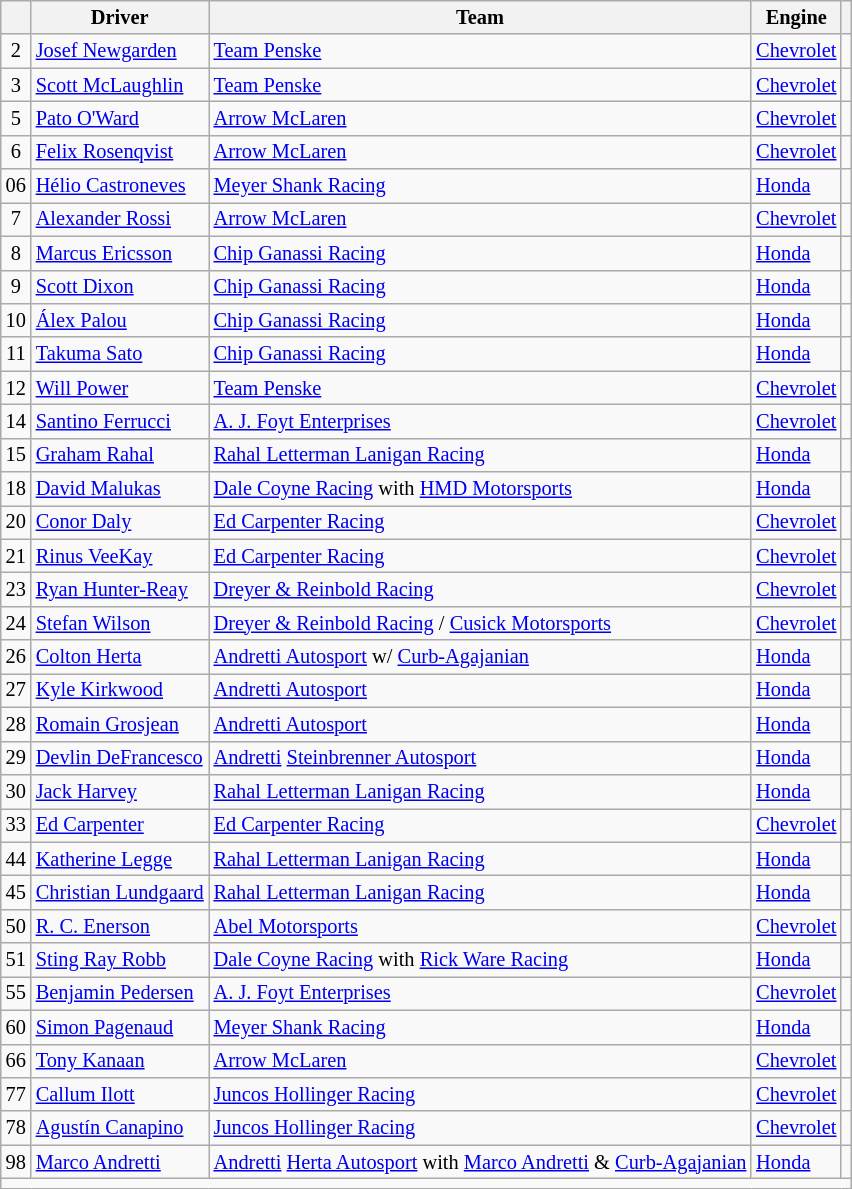<table class="wikitable sortable" style="font-size: 85%;">
<tr>
<th align=center></th>
<th class="unsortable">Driver</th>
<th>Team</th>
<th>Engine</th>
<th class="unsortable"></th>
</tr>
<tr>
<td align="center">2</td>
<td> <a href='#'>Josef Newgarden</a></td>
<td><a href='#'>Team Penske</a></td>
<td><a href='#'>Chevrolet</a></td>
<td align="center"></td>
</tr>
<tr>
<td align="center">3</td>
<td> <a href='#'>Scott McLaughlin</a></td>
<td><a href='#'>Team Penske</a></td>
<td><a href='#'>Chevrolet</a></td>
<td align="center"></td>
</tr>
<tr>
<td align="center">5</td>
<td> <a href='#'>Pato O'Ward</a></td>
<td><a href='#'>Arrow McLaren</a></td>
<td><a href='#'>Chevrolet</a></td>
<td align="center"></td>
</tr>
<tr>
<td align="center">6</td>
<td> <a href='#'>Felix Rosenqvist</a></td>
<td><a href='#'>Arrow McLaren</a></td>
<td><a href='#'>Chevrolet</a></td>
<td align="center"></td>
</tr>
<tr>
<td align="center">06</td>
<td> <a href='#'>Hélio Castroneves</a> </td>
<td><a href='#'>Meyer Shank Racing</a></td>
<td><a href='#'>Honda</a></td>
<td align="center"></td>
</tr>
<tr>
<td align="center">7</td>
<td> <a href='#'>Alexander Rossi</a> </td>
<td><a href='#'>Arrow McLaren</a></td>
<td><a href='#'>Chevrolet</a></td>
<td align="center"></td>
</tr>
<tr>
<td align="center">8</td>
<td> <a href='#'>Marcus Ericsson</a> </td>
<td><a href='#'>Chip Ganassi Racing</a></td>
<td><a href='#'>Honda</a></td>
<td align="center"></td>
</tr>
<tr>
<td align="center">9</td>
<td> <a href='#'>Scott Dixon</a> </td>
<td><a href='#'>Chip Ganassi Racing</a></td>
<td><a href='#'>Honda</a></td>
<td align="center"></td>
</tr>
<tr>
<td align="center">10</td>
<td> <a href='#'>Álex Palou</a></td>
<td><a href='#'>Chip Ganassi Racing</a></td>
<td><a href='#'>Honda</a></td>
<td align="center"></td>
</tr>
<tr>
<td align="center">11</td>
<td> <a href='#'>Takuma Sato</a> </td>
<td><a href='#'>Chip Ganassi Racing</a></td>
<td><a href='#'>Honda</a></td>
<td align="center"></td>
</tr>
<tr>
<td align="center">12</td>
<td> <a href='#'>Will Power</a> </td>
<td><a href='#'>Team Penske</a></td>
<td><a href='#'>Chevrolet</a></td>
<td align="center"></td>
</tr>
<tr>
<td align="center">14</td>
<td> <a href='#'>Santino Ferrucci</a></td>
<td><a href='#'>A. J. Foyt Enterprises</a></td>
<td><a href='#'>Chevrolet</a></td>
<td align="center"></td>
</tr>
<tr>
<td align="center">15</td>
<td> <a href='#'>Graham Rahal</a></td>
<td><a href='#'>Rahal Letterman Lanigan Racing</a></td>
<td><a href='#'>Honda</a></td>
<td align="center"></td>
</tr>
<tr>
<td align="center">18</td>
<td> <a href='#'>David Malukas</a></td>
<td><a href='#'>Dale Coyne Racing</a> with <a href='#'>HMD Motorsports</a></td>
<td><a href='#'>Honda</a></td>
<td align="center"></td>
</tr>
<tr>
<td align="center">20</td>
<td> <a href='#'>Conor Daly</a></td>
<td><a href='#'>Ed Carpenter Racing</a></td>
<td><a href='#'>Chevrolet</a></td>
<td align="center"></td>
</tr>
<tr>
<td align="center">21</td>
<td> <a href='#'>Rinus VeeKay</a></td>
<td><a href='#'>Ed Carpenter Racing</a></td>
<td><a href='#'>Chevrolet</a></td>
<td align="center"></td>
</tr>
<tr>
<td align="center">23</td>
<td> <a href='#'>Ryan Hunter-Reay</a> </td>
<td><a href='#'>Dreyer & Reinbold Racing</a></td>
<td><a href='#'>Chevrolet</a></td>
<td align="center"></td>
</tr>
<tr>
<td align="center">24</td>
<td> <a href='#'>Stefan Wilson</a></td>
<td><a href='#'>Dreyer & Reinbold Racing</a> / <a href='#'>Cusick Motorsports</a></td>
<td><a href='#'>Chevrolet</a></td>
<td align="center"></td>
</tr>
<tr>
<td align="center">26</td>
<td> <a href='#'>Colton Herta</a></td>
<td><a href='#'>Andretti Autosport</a> w/ <a href='#'>Curb-Agajanian</a></td>
<td><a href='#'>Honda</a></td>
<td align="center"></td>
</tr>
<tr>
<td align="center">27</td>
<td> <a href='#'>Kyle Kirkwood</a></td>
<td><a href='#'>Andretti Autosport</a></td>
<td><a href='#'>Honda</a></td>
<td align="center"></td>
</tr>
<tr>
<td align="center">28</td>
<td> <a href='#'>Romain Grosjean</a></td>
<td><a href='#'>Andretti Autosport</a></td>
<td><a href='#'>Honda</a></td>
<td align="center"></td>
</tr>
<tr>
<td align="center">29</td>
<td> <a href='#'>Devlin DeFrancesco</a></td>
<td><a href='#'>Andretti</a> <a href='#'>Steinbrenner Autosport</a></td>
<td><a href='#'>Honda</a></td>
<td align="center"></td>
</tr>
<tr>
<td align="center">30</td>
<td> <a href='#'>Jack Harvey</a></td>
<td><a href='#'>Rahal Letterman Lanigan Racing</a></td>
<td><a href='#'>Honda</a></td>
<td align="center"></td>
</tr>
<tr>
<td align="center">33</td>
<td> <a href='#'>Ed Carpenter</a></td>
<td><a href='#'>Ed Carpenter Racing</a></td>
<td><a href='#'>Chevrolet</a></td>
<td align="center"></td>
</tr>
<tr>
<td align="center">44</td>
<td> <a href='#'>Katherine Legge</a></td>
<td><a href='#'>Rahal Letterman Lanigan Racing</a></td>
<td><a href='#'>Honda</a></td>
<td align="center"></td>
</tr>
<tr>
<td align="center">45</td>
<td> <a href='#'>Christian Lundgaard</a></td>
<td><a href='#'>Rahal Letterman Lanigan Racing</a></td>
<td><a href='#'>Honda</a></td>
<td align="center"></td>
</tr>
<tr>
<td align="center">50</td>
<td> <a href='#'>R. C. Enerson</a> </td>
<td><a href='#'>Abel Motorsports</a></td>
<td><a href='#'>Chevrolet</a></td>
<td align="center"></td>
</tr>
<tr>
<td align="center">51</td>
<td> <a href='#'>Sting Ray Robb</a> </td>
<td><a href='#'>Dale Coyne Racing</a> with <a href='#'>Rick Ware Racing</a></td>
<td><a href='#'>Honda</a></td>
<td align="center"></td>
</tr>
<tr>
<td align="center">55</td>
<td> <a href='#'>Benjamin Pedersen</a> </td>
<td><a href='#'>A. J. Foyt Enterprises</a></td>
<td><a href='#'>Chevrolet</a></td>
<td align="center"></td>
</tr>
<tr>
<td align="center">60</td>
<td> <a href='#'>Simon Pagenaud</a> </td>
<td><a href='#'>Meyer Shank Racing</a></td>
<td><a href='#'>Honda</a></td>
<td align="center"></td>
</tr>
<tr>
<td align="center">66</td>
<td> <a href='#'>Tony Kanaan</a> </td>
<td><a href='#'>Arrow McLaren</a></td>
<td><a href='#'>Chevrolet</a></td>
<td align="center"></td>
</tr>
<tr>
<td align="center">77</td>
<td> <a href='#'>Callum Ilott</a></td>
<td><a href='#'>Juncos Hollinger Racing</a></td>
<td><a href='#'>Chevrolet</a></td>
<td align="center"></td>
</tr>
<tr>
<td align="center">78</td>
<td> <a href='#'>Agustín Canapino</a> </td>
<td><a href='#'>Juncos Hollinger Racing</a></td>
<td><a href='#'>Chevrolet</a></td>
<td align="center"></td>
</tr>
<tr>
<td align="center">98</td>
<td> <a href='#'>Marco Andretti</a></td>
<td><a href='#'>Andretti</a> <a href='#'>Herta Autosport</a> with <a href='#'>Marco Andretti</a> & <a href='#'>Curb-Agajanian</a></td>
<td><a href='#'>Honda</a></td>
<td align="center"></td>
</tr>
<tr class=sortbottom>
<td align="center" colspan="5"></td>
</tr>
</table>
